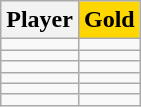<table class="wikitable sortable">
<tr>
<th>Player</th>
<th style="background-color:gold">Gold</th>
</tr>
<tr>
<td></td>
<td>  </td>
</tr>
<tr>
<td></td>
<td>  </td>
</tr>
<tr>
<td></td>
<td>  </td>
</tr>
<tr>
<td></td>
<td>  </td>
</tr>
<tr>
<td></td>
<td>  </td>
</tr>
<tr>
<td></td>
<td>  </td>
</tr>
</table>
